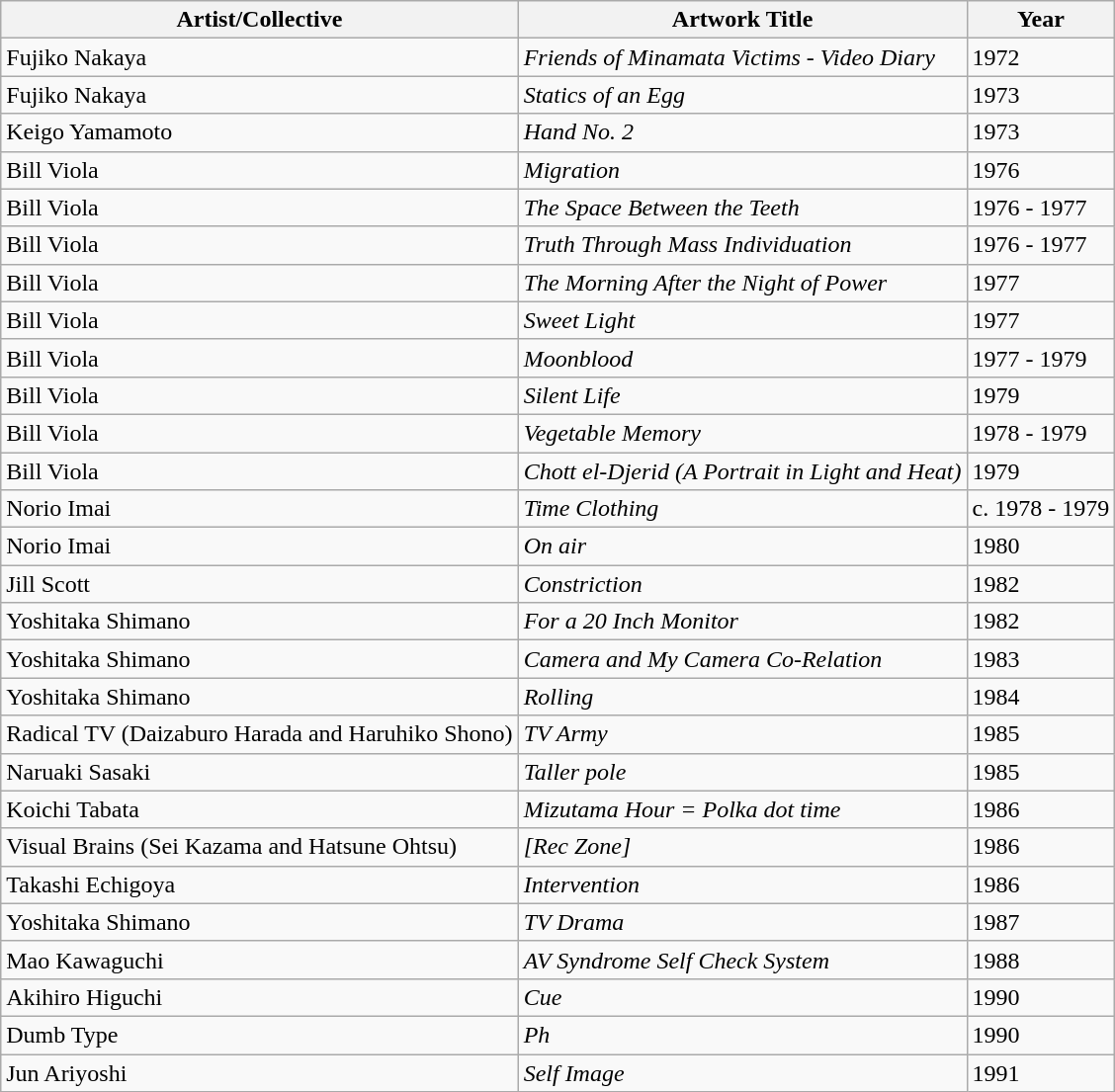<table class="wikitable">
<tr>
<th>Artist/Collective</th>
<th>Artwork Title</th>
<th>Year</th>
</tr>
<tr>
<td>Fujiko Nakaya</td>
<td><em>Friends of Minamata Victims - Video Diary</em></td>
<td>1972</td>
</tr>
<tr>
<td>Fujiko Nakaya</td>
<td><em>Statics of an Egg</em></td>
<td>1973</td>
</tr>
<tr>
<td>Keigo Yamamoto</td>
<td><em>Hand No. 2</em></td>
<td>1973</td>
</tr>
<tr>
<td>Bill Viola</td>
<td><em>Migration</em></td>
<td>1976</td>
</tr>
<tr>
<td>Bill Viola</td>
<td><em>The Space Between the Teeth</em></td>
<td>1976 - 1977</td>
</tr>
<tr>
<td>Bill Viola</td>
<td><em>Truth Through Mass Individuation</em></td>
<td>1976 - 1977</td>
</tr>
<tr>
<td>Bill Viola</td>
<td><em>The Morning After the Night of Power</em></td>
<td>1977</td>
</tr>
<tr>
<td>Bill Viola</td>
<td><em>Sweet Light</em></td>
<td>1977</td>
</tr>
<tr>
<td>Bill Viola</td>
<td><em>Moonblood</em></td>
<td>1977 - 1979</td>
</tr>
<tr>
<td>Bill Viola</td>
<td><em>Silent Life</em></td>
<td>1979</td>
</tr>
<tr>
<td>Bill Viola</td>
<td><em>Vegetable Memory</em></td>
<td>1978 - 1979</td>
</tr>
<tr>
<td>Bill Viola</td>
<td><em>Chott el-Djerid (A Portrait in Light and Heat)</em></td>
<td>1979</td>
</tr>
<tr>
<td>Norio Imai</td>
<td><em>Time Clothing</em></td>
<td>c. 1978 - 1979</td>
</tr>
<tr>
<td>Norio Imai</td>
<td><em>On air</em></td>
<td>1980</td>
</tr>
<tr>
<td>Jill Scott</td>
<td><em>Constriction</em></td>
<td>1982</td>
</tr>
<tr>
<td>Yoshitaka Shimano</td>
<td><em>For a 20 Inch Monitor</em></td>
<td>1982</td>
</tr>
<tr>
<td>Yoshitaka Shimano</td>
<td><em>Camera and My Camera Co-Relation</em></td>
<td>1983</td>
</tr>
<tr>
<td>Yoshitaka Shimano</td>
<td><em>Rolling</em></td>
<td>1984</td>
</tr>
<tr>
<td>Radical TV (Daizaburo Harada and Haruhiko Shono)</td>
<td><em>TV Army</em></td>
<td>1985</td>
</tr>
<tr>
<td>Naruaki Sasaki</td>
<td><em>Taller pole</em></td>
<td>1985</td>
</tr>
<tr>
<td>Koichi Tabata</td>
<td><em>Mizutama Hour = Polka dot time</em></td>
<td>1986</td>
</tr>
<tr>
<td>Visual Brains (Sei Kazama and Hatsune Ohtsu)</td>
<td><em>[Rec Zone]</em></td>
<td>1986</td>
</tr>
<tr>
<td>Takashi Echigoya</td>
<td><em>Intervention</em></td>
<td>1986</td>
</tr>
<tr>
<td>Yoshitaka Shimano</td>
<td><em>TV Drama</em></td>
<td>1987</td>
</tr>
<tr>
<td>Mao Kawaguchi</td>
<td><em>AV Syndrome Self Check System</em></td>
<td>1988</td>
</tr>
<tr>
<td>Akihiro Higuchi</td>
<td><em>Cue</em></td>
<td>1990</td>
</tr>
<tr>
<td>Dumb Type</td>
<td><em>Ph</em></td>
<td>1990</td>
</tr>
<tr>
<td>Jun Ariyoshi</td>
<td><em>Self Image</em></td>
<td>1991</td>
</tr>
</table>
